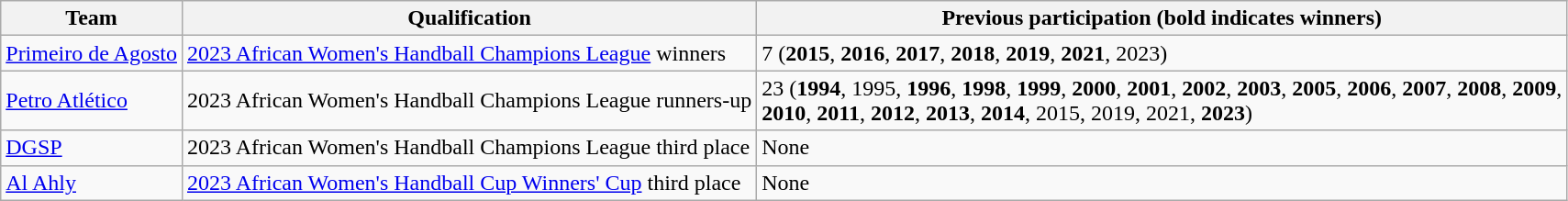<table class="wikitable">
<tr>
<th>Team</th>
<th>Qualification</th>
<th>Previous participation (bold indicates winners)</th>
</tr>
<tr>
<td> <a href='#'>Primeiro de Agosto</a></td>
<td><a href='#'>2023 African Women's Handball Champions League</a> winners</td>
<td>7 (<strong>2015</strong>, <strong>2016</strong>, <strong>2017</strong>, <strong>2018</strong>, <strong>2019</strong>, <strong>2021</strong>, 2023)</td>
</tr>
<tr>
<td> <a href='#'>Petro Atlético</a></td>
<td>2023 African Women's Handball Champions League runners-up</td>
<td>23 (<strong>1994</strong>, 1995, <strong>1996</strong>, <strong>1998</strong>, <strong>1999</strong>, <strong>2000</strong>, <strong>2001</strong>, <strong>2002</strong>, <strong>2003</strong>, <strong>2005</strong>, <strong>2006</strong>, <strong>2007</strong>, <strong>2008</strong>, <strong>2009</strong>,<br><strong>2010</strong>, <strong>2011</strong>, <strong>2012</strong>, <strong>2013</strong>, <strong>2014</strong>, 2015, 2019, 2021, <strong>2023</strong>)</td>
</tr>
<tr>
<td> <a href='#'>DGSP</a></td>
<td>2023 African Women's Handball Champions League third place</td>
<td>None</td>
</tr>
<tr>
<td> <a href='#'>Al Ahly</a></td>
<td><a href='#'>2023 African Women's Handball Cup Winners' Cup</a> third place</td>
<td>None</td>
</tr>
</table>
